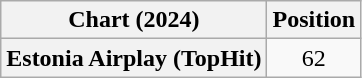<table class="wikitable plainrowheaders" style="text-align:center">
<tr>
<th scope="col">Chart (2024)</th>
<th scope="col">Position</th>
</tr>
<tr>
<th scope="row">Estonia Airplay (TopHit)</th>
<td>62</td>
</tr>
</table>
